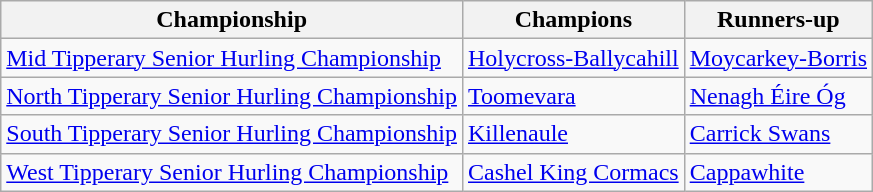<table class=wikitable>
<tr>
<th>Championship</th>
<th>Champions</th>
<th>Runners-up</th>
</tr>
<tr>
<td><a href='#'>Mid Tipperary Senior Hurling Championship</a></td>
<td><a href='#'>Holycross-Ballycahill</a></td>
<td><a href='#'>Moycarkey-Borris</a></td>
</tr>
<tr>
<td><a href='#'>North Tipperary Senior Hurling Championship</a></td>
<td><a href='#'>Toomevara</a></td>
<td><a href='#'>Nenagh Éire Óg</a></td>
</tr>
<tr>
<td><a href='#'>South Tipperary Senior Hurling Championship</a></td>
<td><a href='#'>Killenaule</a></td>
<td><a href='#'>Carrick Swans</a></td>
</tr>
<tr>
<td><a href='#'>West Tipperary Senior Hurling Championship</a></td>
<td><a href='#'>Cashel King Cormacs</a></td>
<td><a href='#'>Cappawhite</a></td>
</tr>
</table>
